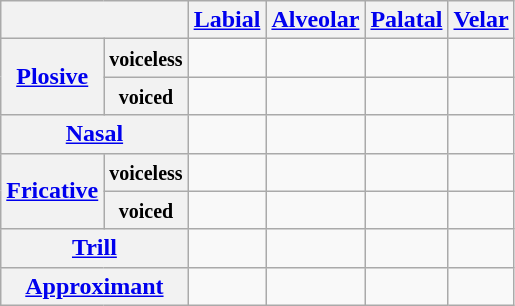<table class="wikitable" style="text-align:center">
<tr>
<th colspan="2"></th>
<th><a href='#'>Labial</a></th>
<th><a href='#'>Alveolar</a></th>
<th><a href='#'>Palatal</a></th>
<th><a href='#'>Velar</a></th>
</tr>
<tr>
<th rowspan="2"><a href='#'>Plosive</a></th>
<th><small>voiceless</small></th>
<td></td>
<td></td>
<td></td>
<td></td>
</tr>
<tr>
<th><small>voiced</small></th>
<td></td>
<td></td>
<td></td>
<td></td>
</tr>
<tr>
<th colspan="2"><a href='#'>Nasal</a></th>
<td></td>
<td></td>
<td></td>
<td></td>
</tr>
<tr>
<th rowspan="2"><a href='#'>Fricative</a></th>
<th><small>voiceless</small></th>
<td></td>
<td></td>
<td></td>
<td></td>
</tr>
<tr>
<th><small>voiced</small></th>
<td></td>
<td></td>
<td></td>
<td></td>
</tr>
<tr>
<th colspan="2"><a href='#'>Trill</a></th>
<td></td>
<td></td>
<td></td>
<td></td>
</tr>
<tr>
<th colspan="2"><a href='#'>Approximant</a></th>
<td></td>
<td></td>
<td></td>
<td></td>
</tr>
</table>
